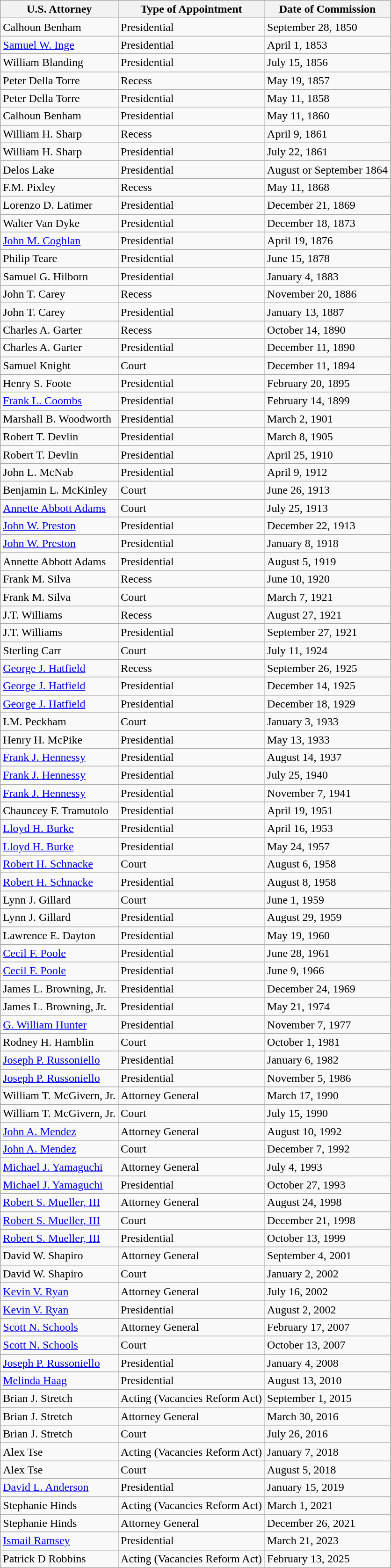<table class="wikitable sortable">
<tr>
<th>U.S. Attorney</th>
<th>Type of Appointment</th>
<th>Date of Commission</th>
</tr>
<tr>
<td>Calhoun Benham</td>
<td>Presidential</td>
<td>September 28, 1850</td>
</tr>
<tr>
<td><a href='#'>Samuel W. Inge</a></td>
<td>Presidential</td>
<td>April 1, 1853</td>
</tr>
<tr>
<td>William Blanding</td>
<td>Presidential</td>
<td>July 15, 1856</td>
</tr>
<tr>
<td>Peter Della Torre</td>
<td>Recess</td>
<td>May 19, 1857</td>
</tr>
<tr>
<td>Peter Della Torre</td>
<td>Presidential</td>
<td>May 11, 1858</td>
</tr>
<tr>
<td>Calhoun Benham</td>
<td>Presidential</td>
<td>May 11, 1860</td>
</tr>
<tr>
<td>William H. Sharp</td>
<td>Recess</td>
<td>April 9, 1861</td>
</tr>
<tr>
<td>William H. Sharp</td>
<td>Presidential</td>
<td>July 22, 1861</td>
</tr>
<tr>
<td>Delos Lake</td>
<td>Presidential</td>
<td>August or September 1864</td>
</tr>
<tr>
<td>F.M. Pixley</td>
<td>Recess</td>
<td>May 11, 1868</td>
</tr>
<tr>
<td>Lorenzo D. Latimer</td>
<td>Presidential</td>
<td>December 21, 1869</td>
</tr>
<tr>
<td>Walter Van Dyke</td>
<td>Presidential</td>
<td>December 18, 1873</td>
</tr>
<tr>
<td><a href='#'>John M. Coghlan</a></td>
<td>Presidential</td>
<td>April 19, 1876</td>
</tr>
<tr>
<td>Philip Teare</td>
<td>Presidential</td>
<td>June 15, 1878</td>
</tr>
<tr>
<td>Samuel G. Hilborn</td>
<td>Presidential</td>
<td>January 4, 1883</td>
</tr>
<tr>
<td>John T. Carey</td>
<td>Recess</td>
<td>November 20, 1886</td>
</tr>
<tr>
<td>John T. Carey</td>
<td>Presidential</td>
<td>January 13, 1887</td>
</tr>
<tr>
<td>Charles A. Garter</td>
<td>Recess</td>
<td>October 14, 1890</td>
</tr>
<tr>
<td>Charles A. Garter</td>
<td>Presidential</td>
<td>December 11, 1890</td>
</tr>
<tr>
<td>Samuel Knight</td>
<td>Court</td>
<td>December 11, 1894</td>
</tr>
<tr>
<td>Henry S. Foote</td>
<td>Presidential</td>
<td>February 20, 1895</td>
</tr>
<tr>
<td><a href='#'>Frank L. Coombs</a></td>
<td>Presidential</td>
<td>February 14, 1899</td>
</tr>
<tr>
<td>Marshall B. Woodworth</td>
<td>Presidential</td>
<td>March 2, 1901</td>
</tr>
<tr>
<td>Robert T. Devlin</td>
<td>Presidential</td>
<td>March 8, 1905</td>
</tr>
<tr>
<td>Robert T. Devlin</td>
<td>Presidential</td>
<td>April 25, 1910</td>
</tr>
<tr>
<td>John L. McNab</td>
<td>Presidential</td>
<td>April 9, 1912</td>
</tr>
<tr>
<td>Benjamin L. McKinley</td>
<td>Court</td>
<td>June 26, 1913</td>
</tr>
<tr>
<td><a href='#'>Annette Abbott Adams</a></td>
<td>Court</td>
<td>July 25, 1913</td>
</tr>
<tr>
<td><a href='#'>John W. Preston</a></td>
<td>Presidential</td>
<td>December 22, 1913</td>
</tr>
<tr>
<td><a href='#'>John W. Preston</a></td>
<td>Presidential</td>
<td>January 8, 1918</td>
</tr>
<tr>
<td>Annette Abbott Adams</td>
<td>Presidential</td>
<td>August 5, 1919</td>
</tr>
<tr>
<td>Frank M. Silva</td>
<td>Recess</td>
<td>June 10, 1920</td>
</tr>
<tr>
<td>Frank M. Silva</td>
<td>Court</td>
<td>March 7, 1921</td>
</tr>
<tr>
<td>J.T. Williams</td>
<td>Recess</td>
<td>August 27, 1921</td>
</tr>
<tr>
<td>J.T. Williams</td>
<td>Presidential</td>
<td>September 27, 1921</td>
</tr>
<tr>
<td>Sterling Carr</td>
<td>Court</td>
<td>July 11, 1924</td>
</tr>
<tr>
<td><a href='#'>George J. Hatfield</a></td>
<td>Recess</td>
<td>September 26, 1925</td>
</tr>
<tr>
<td><a href='#'>George J. Hatfield</a></td>
<td>Presidential</td>
<td>December 14, 1925</td>
</tr>
<tr>
<td><a href='#'>George J. Hatfield</a></td>
<td>Presidential</td>
<td>December 18, 1929</td>
</tr>
<tr>
<td>I.M. Peckham</td>
<td>Court</td>
<td>January 3, 1933</td>
</tr>
<tr>
<td>Henry H. McPike</td>
<td>Presidential</td>
<td>May 13, 1933</td>
</tr>
<tr>
<td><a href='#'>Frank J. Hennessy</a></td>
<td>Presidential</td>
<td>August 14, 1937</td>
</tr>
<tr>
<td><a href='#'>Frank J. Hennessy</a></td>
<td>Presidential</td>
<td>July 25, 1940</td>
</tr>
<tr>
<td><a href='#'>Frank J. Hennessy</a></td>
<td>Presidential</td>
<td>November 7, 1941</td>
</tr>
<tr>
<td>Chauncey F. Tramutolo</td>
<td>Presidential</td>
<td>April 19, 1951</td>
</tr>
<tr>
<td><a href='#'>Lloyd H. Burke</a></td>
<td>Presidential</td>
<td>April 16, 1953</td>
</tr>
<tr>
<td><a href='#'>Lloyd H. Burke</a></td>
<td>Presidential</td>
<td>May 24, 1957</td>
</tr>
<tr>
<td><a href='#'>Robert H. Schnacke</a></td>
<td>Court</td>
<td>August 6, 1958</td>
</tr>
<tr>
<td><a href='#'>Robert H. Schnacke</a></td>
<td>Presidential</td>
<td>August 8, 1958</td>
</tr>
<tr>
<td>Lynn J. Gillard</td>
<td>Court</td>
<td>June 1, 1959</td>
</tr>
<tr>
<td>Lynn J. Gillard</td>
<td>Presidential</td>
<td>August 29, 1959</td>
</tr>
<tr>
<td>Lawrence E. Dayton</td>
<td>Presidential</td>
<td>May 19, 1960</td>
</tr>
<tr>
<td><a href='#'>Cecil F. Poole</a></td>
<td>Presidential</td>
<td>June 28, 1961</td>
</tr>
<tr>
<td><a href='#'>Cecil F. Poole</a></td>
<td>Presidential</td>
<td>June 9, 1966</td>
</tr>
<tr>
<td>James L. Browning, Jr.</td>
<td>Presidential</td>
<td>December 24, 1969</td>
</tr>
<tr>
<td>James L. Browning, Jr.</td>
<td>Presidential</td>
<td>May 21, 1974</td>
</tr>
<tr>
<td><a href='#'>G. William Hunter</a></td>
<td>Presidential</td>
<td>November 7, 1977</td>
</tr>
<tr>
<td>Rodney H. Hamblin</td>
<td>Court</td>
<td>October 1, 1981</td>
</tr>
<tr>
<td><a href='#'>Joseph P. Russoniello</a></td>
<td>Presidential</td>
<td>January 6, 1982</td>
</tr>
<tr>
<td><a href='#'>Joseph P. Russoniello</a></td>
<td>Presidential</td>
<td>November 5, 1986</td>
</tr>
<tr>
<td>William T. McGivern, Jr.</td>
<td>Attorney General</td>
<td>March 17, 1990</td>
</tr>
<tr>
<td>William T. McGivern, Jr.</td>
<td>Court</td>
<td>July 15, 1990</td>
</tr>
<tr>
<td><a href='#'>John A. Mendez</a></td>
<td>Attorney General</td>
<td>August 10, 1992</td>
</tr>
<tr>
<td><a href='#'>John A. Mendez</a></td>
<td>Court</td>
<td>December 7, 1992</td>
</tr>
<tr>
<td><a href='#'>Michael J. Yamaguchi</a></td>
<td>Attorney General</td>
<td>July 4, 1993</td>
</tr>
<tr>
<td><a href='#'>Michael J. Yamaguchi</a></td>
<td>Presidential</td>
<td>October 27, 1993</td>
</tr>
<tr>
<td><a href='#'>Robert S. Mueller, III</a></td>
<td>Attorney General</td>
<td>August 24, 1998</td>
</tr>
<tr>
<td><a href='#'>Robert S. Mueller, III</a></td>
<td>Court</td>
<td>December 21, 1998</td>
</tr>
<tr>
<td><a href='#'>Robert S. Mueller, III</a></td>
<td>Presidential</td>
<td>October 13, 1999</td>
</tr>
<tr>
<td>David W. Shapiro</td>
<td>Attorney General</td>
<td>September 4, 2001</td>
</tr>
<tr>
<td>David W. Shapiro</td>
<td>Court</td>
<td>January 2, 2002</td>
</tr>
<tr>
<td><a href='#'>Kevin V. Ryan</a></td>
<td>Attorney General</td>
<td>July 16, 2002</td>
</tr>
<tr>
<td><a href='#'>Kevin V. Ryan</a></td>
<td>Presidential</td>
<td>August 2, 2002</td>
</tr>
<tr>
<td><a href='#'>Scott N. Schools</a></td>
<td>Attorney General</td>
<td>February 17, 2007</td>
</tr>
<tr>
<td><a href='#'>Scott N. Schools</a></td>
<td>Court</td>
<td>October 13, 2007</td>
</tr>
<tr>
<td><a href='#'>Joseph P. Russoniello</a></td>
<td>Presidential</td>
<td>January 4, 2008</td>
</tr>
<tr>
<td><a href='#'>Melinda Haag</a></td>
<td>Presidential</td>
<td>August 13, 2010</td>
</tr>
<tr>
<td>Brian J. Stretch</td>
<td>Acting (Vacancies Reform Act)</td>
<td>September 1, 2015</td>
</tr>
<tr>
<td>Brian J. Stretch</td>
<td>Attorney General</td>
<td>March 30, 2016</td>
</tr>
<tr>
<td>Brian J. Stretch</td>
<td>Court</td>
<td>July 26, 2016</td>
</tr>
<tr>
<td>Alex Tse</td>
<td>Acting (Vacancies Reform Act)</td>
<td>January 7, 2018</td>
</tr>
<tr>
<td>Alex Tse</td>
<td>Court</td>
<td>August 5, 2018</td>
</tr>
<tr>
<td><a href='#'>David L. Anderson</a></td>
<td>Presidential</td>
<td>January 15, 2019</td>
</tr>
<tr>
<td>Stephanie Hinds</td>
<td>Acting (Vacancies Reform Act)</td>
<td>March 1, 2021</td>
</tr>
<tr>
<td>Stephanie Hinds</td>
<td>Attorney General</td>
<td>December 26, 2021</td>
</tr>
<tr>
<td><a href='#'>Ismail Ramsey</a></td>
<td>Presidential</td>
<td>March 21, 2023</td>
</tr>
<tr>
<td>Patrick D Robbins</td>
<td>Acting (Vacancies Reform Act)</td>
<td>February 13, 2025</td>
</tr>
</table>
